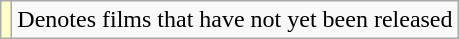<table class="wikitable">
<tr>
<td style="background:#ffc;"></td>
<td>Denotes films that have not yet been released</td>
</tr>
</table>
